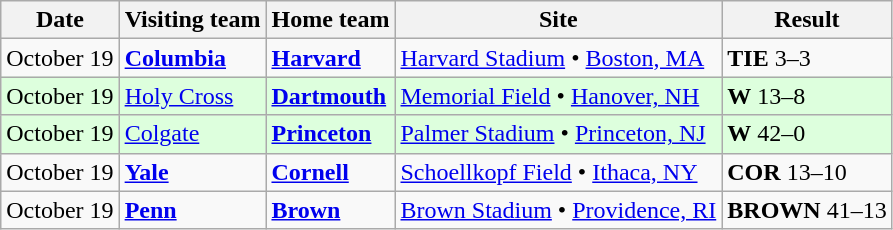<table class="wikitable">
<tr>
<th>Date</th>
<th>Visiting team</th>
<th>Home team</th>
<th>Site</th>
<th>Result</th>
</tr>
<tr>
<td>October 19</td>
<td><strong><a href='#'>Columbia</a></strong></td>
<td><strong><a href='#'>Harvard</a></strong></td>
<td><a href='#'>Harvard Stadium</a> • <a href='#'>Boston, MA</a></td>
<td><strong>TIE</strong> 3–3</td>
</tr>
<tr style="background:#DDFFDD;">
<td>October 19</td>
<td><a href='#'>Holy Cross</a></td>
<td><strong><a href='#'>Dartmouth</a></strong></td>
<td><a href='#'>Memorial Field</a> • <a href='#'>Hanover, NH</a></td>
<td><strong>W</strong> 13–8</td>
</tr>
<tr style="background:#DDFFDD;">
<td>October 19</td>
<td><a href='#'>Colgate</a></td>
<td><strong><a href='#'>Princeton</a></strong></td>
<td><a href='#'>Palmer Stadium</a> • <a href='#'>Princeton, NJ</a></td>
<td><strong>W</strong> 42–0</td>
</tr>
<tr>
<td>October 19</td>
<td><strong><a href='#'>Yale</a></strong></td>
<td><strong><a href='#'>Cornell</a></strong></td>
<td><a href='#'>Schoellkopf Field</a> • <a href='#'>Ithaca, NY</a></td>
<td><strong>COR</strong> 13–10</td>
</tr>
<tr>
<td>October 19</td>
<td><strong><a href='#'>Penn</a></strong></td>
<td><strong><a href='#'>Brown</a></strong></td>
<td><a href='#'>Brown Stadium</a> • <a href='#'>Providence, RI</a></td>
<td><strong>BROWN</strong> 41–13</td>
</tr>
</table>
